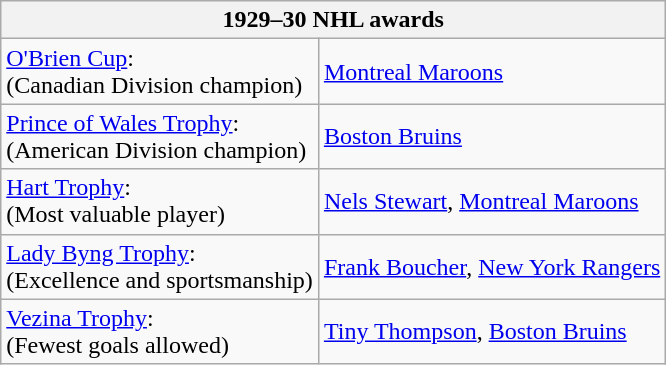<table class="wikitable">
<tr>
<th bgcolor="#DDDDDD" colspan="2">1929–30 NHL awards</th>
</tr>
<tr>
<td><a href='#'>O'Brien Cup</a>:<br>(Canadian Division champion)</td>
<td><a href='#'>Montreal Maroons</a></td>
</tr>
<tr>
<td><a href='#'>Prince of Wales Trophy</a>:<br>(American Division champion)</td>
<td><a href='#'>Boston Bruins</a></td>
</tr>
<tr>
<td><a href='#'>Hart Trophy</a>:<br>(Most valuable player)</td>
<td><a href='#'>Nels Stewart</a>, <a href='#'>Montreal Maroons</a></td>
</tr>
<tr>
<td><a href='#'>Lady Byng Trophy</a>:<br>(Excellence and sportsmanship)</td>
<td><a href='#'>Frank Boucher</a>, <a href='#'>New York Rangers</a></td>
</tr>
<tr>
<td><a href='#'>Vezina Trophy</a>:<br>(Fewest goals allowed)</td>
<td><a href='#'>Tiny Thompson</a>, <a href='#'>Boston Bruins</a></td>
</tr>
</table>
